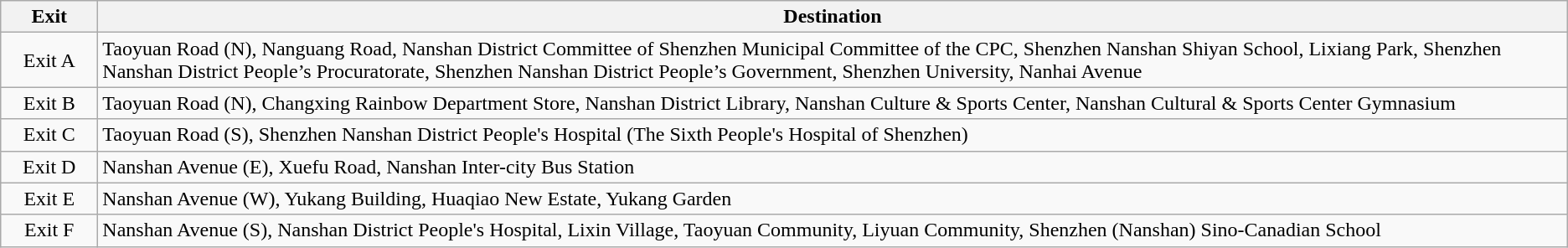<table class="wikitable">
<tr>
<th style="width:70px">Exit</th>
<th>Destination</th>
</tr>
<tr>
<td align="center">Exit A</td>
<td>Taoyuan Road (N), Nanguang Road, Nanshan District Committee of Shenzhen Municipal Committee of the CPC, Shenzhen Nanshan Shiyan School, Lixiang Park, Shenzhen Nanshan District People’s Procuratorate, Shenzhen Nanshan District People’s Government, Shenzhen University, Nanhai Avenue</td>
</tr>
<tr>
<td align="center">Exit B</td>
<td>Taoyuan Road (N), Changxing Rainbow Department Store, Nanshan District Library, Nanshan Culture & Sports Center, Nanshan Cultural & Sports Center Gymnasium</td>
</tr>
<tr>
<td align="center">Exit C</td>
<td>Taoyuan Road (S), Shenzhen Nanshan District People's Hospital (The Sixth People's Hospital of Shenzhen)</td>
</tr>
<tr>
<td align="center">Exit D</td>
<td>Nanshan Avenue (E), Xuefu Road, Nanshan Inter-city Bus Station</td>
</tr>
<tr>
<td align="center">Exit E</td>
<td>Nanshan Avenue (W), Yukang Building, Huaqiao New Estate, Yukang Garden</td>
</tr>
<tr>
<td align="center">Exit F</td>
<td>Nanshan Avenue (S), Nanshan District People's Hospital, Lixin Village, Taoyuan Community, Liyuan Community, Shenzhen (Nanshan) Sino-Canadian School</td>
</tr>
</table>
